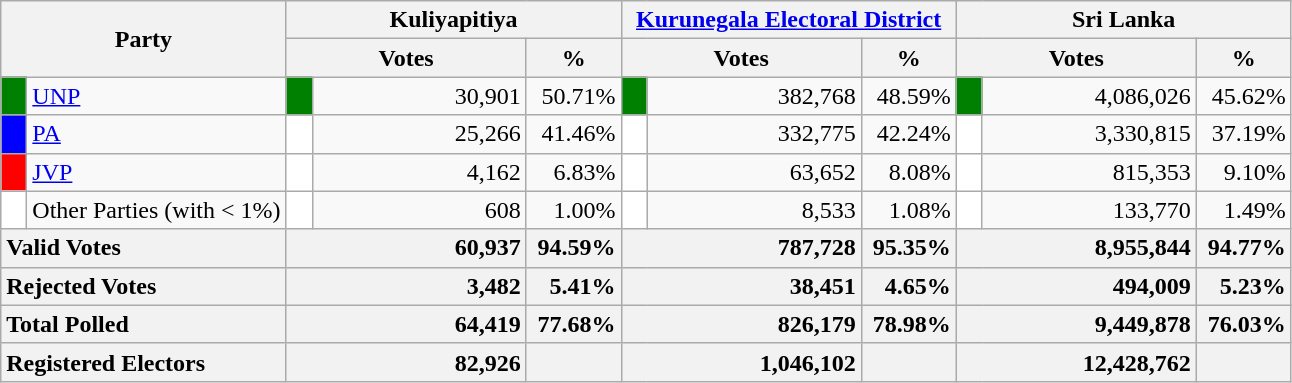<table class="wikitable">
<tr>
<th colspan="2" width="144px"rowspan="2">Party</th>
<th colspan="3" width="216px">Kuliyapitiya</th>
<th colspan="3" width="216px"><a href='#'>Kurunegala Electoral District</a></th>
<th colspan="3" width="216px">Sri Lanka</th>
</tr>
<tr>
<th colspan="2" width="144px">Votes</th>
<th>%</th>
<th colspan="2" width="144px">Votes</th>
<th>%</th>
<th colspan="2" width="144px">Votes</th>
<th>%</th>
</tr>
<tr>
<td style="background-color:green;" width="10px"></td>
<td style="text-align:left;"><a href='#'>UNP</a></td>
<td style="background-color:green;" width="10px"></td>
<td style="text-align:right;">30,901</td>
<td style="text-align:right;">50.71%</td>
<td style="background-color:green;" width="10px"></td>
<td style="text-align:right;">382,768</td>
<td style="text-align:right;">48.59%</td>
<td style="background-color:green;" width="10px"></td>
<td style="text-align:right;">4,086,026</td>
<td style="text-align:right;">45.62%</td>
</tr>
<tr>
<td style="background-color:blue;" width="10px"></td>
<td style="text-align:left;"><a href='#'>PA</a></td>
<td style="background-color:white;" width="10px"></td>
<td style="text-align:right;">25,266</td>
<td style="text-align:right;">41.46%</td>
<td style="background-color:white;" width="10px"></td>
<td style="text-align:right;">332,775</td>
<td style="text-align:right;">42.24%</td>
<td style="background-color:white;" width="10px"></td>
<td style="text-align:right;">3,330,815</td>
<td style="text-align:right;">37.19%</td>
</tr>
<tr>
<td style="background-color:red;" width="10px"></td>
<td style="text-align:left;"><a href='#'>JVP</a></td>
<td style="background-color:white;" width="10px"></td>
<td style="text-align:right;">4,162</td>
<td style="text-align:right;">6.83%</td>
<td style="background-color:white;" width="10px"></td>
<td style="text-align:right;">63,652</td>
<td style="text-align:right;">8.08%</td>
<td style="background-color:white;" width="10px"></td>
<td style="text-align:right;">815,353</td>
<td style="text-align:right;">9.10%</td>
</tr>
<tr>
<td style="background-color:white;" width="10px"></td>
<td style="text-align:left;">Other Parties (with < 1%)</td>
<td style="background-color:white;" width="10px"></td>
<td style="text-align:right;">608</td>
<td style="text-align:right;">1.00%</td>
<td style="background-color:white;" width="10px"></td>
<td style="text-align:right;">8,533</td>
<td style="text-align:right;">1.08%</td>
<td style="background-color:white;" width="10px"></td>
<td style="text-align:right;">133,770</td>
<td style="text-align:right;">1.49%</td>
</tr>
<tr>
<th colspan="2" width="144px"style="text-align:left;">Valid Votes</th>
<th style="text-align:right;"colspan="2" width="144px">60,937</th>
<th style="text-align:right;">94.59%</th>
<th style="text-align:right;"colspan="2" width="144px">787,728</th>
<th style="text-align:right;">95.35%</th>
<th style="text-align:right;"colspan="2" width="144px">8,955,844</th>
<th style="text-align:right;">94.77%</th>
</tr>
<tr>
<th colspan="2" width="144px"style="text-align:left;">Rejected Votes</th>
<th style="text-align:right;"colspan="2" width="144px">3,482</th>
<th style="text-align:right;">5.41%</th>
<th style="text-align:right;"colspan="2" width="144px">38,451</th>
<th style="text-align:right;">4.65%</th>
<th style="text-align:right;"colspan="2" width="144px">494,009</th>
<th style="text-align:right;">5.23%</th>
</tr>
<tr>
<th colspan="2" width="144px"style="text-align:left;">Total Polled</th>
<th style="text-align:right;"colspan="2" width="144px">64,419</th>
<th style="text-align:right;">77.68%</th>
<th style="text-align:right;"colspan="2" width="144px">826,179</th>
<th style="text-align:right;">78.98%</th>
<th style="text-align:right;"colspan="2" width="144px">9,449,878</th>
<th style="text-align:right;">76.03%</th>
</tr>
<tr>
<th colspan="2" width="144px"style="text-align:left;">Registered Electors</th>
<th style="text-align:right;"colspan="2" width="144px">82,926</th>
<th></th>
<th style="text-align:right;"colspan="2" width="144px">1,046,102</th>
<th></th>
<th style="text-align:right;"colspan="2" width="144px">12,428,762</th>
<th></th>
</tr>
</table>
